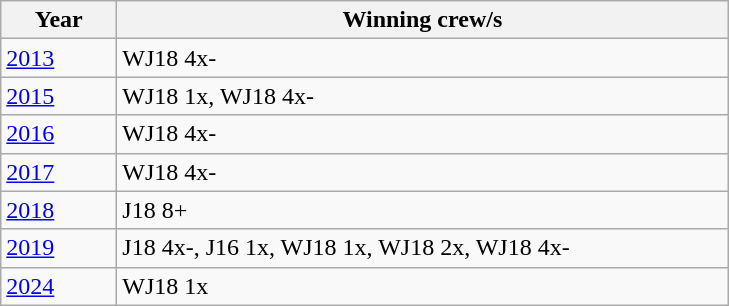<table class="wikitable">
<tr>
<th width=70>Year</th>
<th width=400>Winning crew/s</th>
</tr>
<tr>
<td><a href='#'>2013</a></td>
<td>WJ18 4x-</td>
</tr>
<tr>
<td><a href='#'>2015</a></td>
<td>WJ18 1x, WJ18 4x-</td>
</tr>
<tr>
<td><a href='#'>2016</a></td>
<td>WJ18 4x-</td>
</tr>
<tr>
<td><a href='#'>2017</a></td>
<td>WJ18 4x-</td>
</tr>
<tr>
<td><a href='#'>2018</a></td>
<td>J18 8+</td>
</tr>
<tr>
<td><a href='#'>2019</a></td>
<td>J18 4x-, J16 1x, WJ18 1x, WJ18 2x, WJ18 4x-</td>
</tr>
<tr>
<td><a href='#'>2024</a></td>
<td>WJ18 1x</td>
</tr>
</table>
